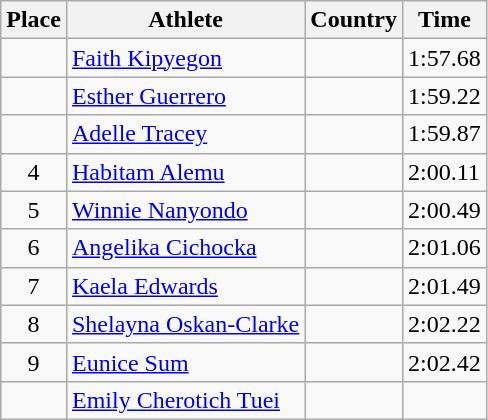<table class="wikitable mw-datatable sortable">
<tr>
<th>Place</th>
<th>Athlete</th>
<th>Country</th>
<th>Time</th>
</tr>
<tr>
<td align=center></td>
<td><a href='#'>Faith Kipyegon</a></td>
<td></td>
<td>1:57.68  </td>
</tr>
<tr>
<td align=center></td>
<td><a href='#'>Esther Guerrero</a></td>
<td></td>
<td>1:59.22 </td>
</tr>
<tr>
<td align=center></td>
<td><a href='#'>Adelle Tracey</a></td>
<td></td>
<td>1:59.87</td>
</tr>
<tr>
<td align=center>4</td>
<td><a href='#'>Habitam Alemu</a></td>
<td></td>
<td>2:00.11</td>
</tr>
<tr>
<td align=center>5</td>
<td><a href='#'>Winnie Nanyondo</a></td>
<td></td>
<td>2:00.49</td>
</tr>
<tr>
<td align=center>6</td>
<td><a href='#'>Angelika Cichocka</a></td>
<td></td>
<td>2:01.06</td>
</tr>
<tr>
<td align=center>7</td>
<td><a href='#'>Kaela Edwards</a></td>
<td></td>
<td>2:01.49</td>
</tr>
<tr>
<td align=center>8</td>
<td><a href='#'>Shelayna Oskan-Clarke</a></td>
<td></td>
<td>2:02.22</td>
</tr>
<tr>
<td align=center>9</td>
<td><a href='#'>Eunice Sum</a></td>
<td></td>
<td>2:02.42</td>
</tr>
<tr>
<td align=center></td>
<td><a href='#'>Emily Cherotich Tuei</a></td>
<td></td>
<td></td>
</tr>
</table>
